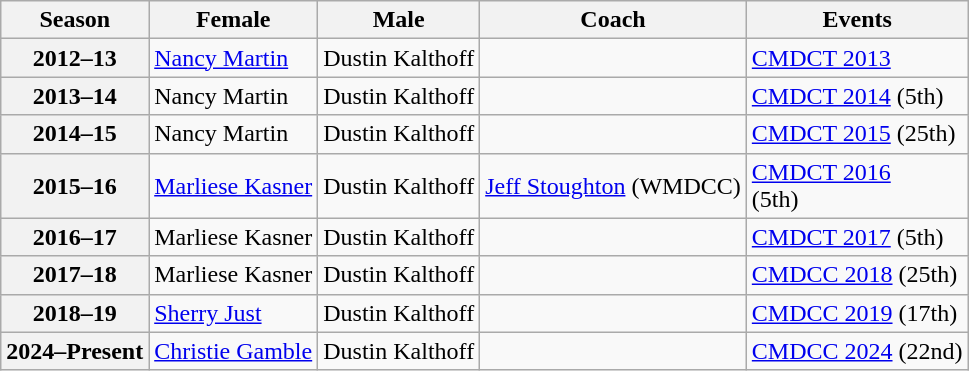<table class="wikitable">
<tr>
<th scope="col">Season</th>
<th scope="col">Female</th>
<th scope="col">Male</th>
<th scope="col">Coach</th>
<th scope="col">Events</th>
</tr>
<tr>
<th scope="row">2012–13</th>
<td><a href='#'>Nancy Martin</a></td>
<td>Dustin Kalthoff</td>
<td></td>
<td><a href='#'>CMDCT 2013</a> </td>
</tr>
<tr>
<th scope="row">2013–14</th>
<td>Nancy Martin</td>
<td>Dustin Kalthoff</td>
<td></td>
<td><a href='#'>CMDCT 2014</a> (5th)</td>
</tr>
<tr>
<th scope="row">2014–15</th>
<td>Nancy Martin</td>
<td>Dustin Kalthoff</td>
<td></td>
<td><a href='#'>CMDCT 2015</a> (25th)</td>
</tr>
<tr>
<th scope="row">2015–16</th>
<td><a href='#'>Marliese Kasner</a></td>
<td>Dustin Kalthoff</td>
<td><a href='#'>Jeff Stoughton</a> (WMDCC)</td>
<td><a href='#'>CMDCT 2016</a> <br> (5th)</td>
</tr>
<tr>
<th scope="row">2016–17</th>
<td>Marliese Kasner</td>
<td>Dustin Kalthoff</td>
<td></td>
<td><a href='#'>CMDCT 2017</a> (5th)</td>
</tr>
<tr>
<th scope="row">2017–18</th>
<td>Marliese Kasner</td>
<td>Dustin Kalthoff</td>
<td></td>
<td><a href='#'>CMDCC 2018</a> (25th)</td>
</tr>
<tr>
<th scope="row">2018–19</th>
<td><a href='#'>Sherry Just</a></td>
<td>Dustin Kalthoff</td>
<td></td>
<td><a href='#'>CMDCC 2019</a> (17th)</td>
</tr>
<tr>
<th scope="row">2024–Present</th>
<td><a href='#'>Christie Gamble</a></td>
<td>Dustin Kalthoff</td>
<td></td>
<td><a href='#'>CMDCC 2024</a> (22nd)</td>
</tr>
</table>
